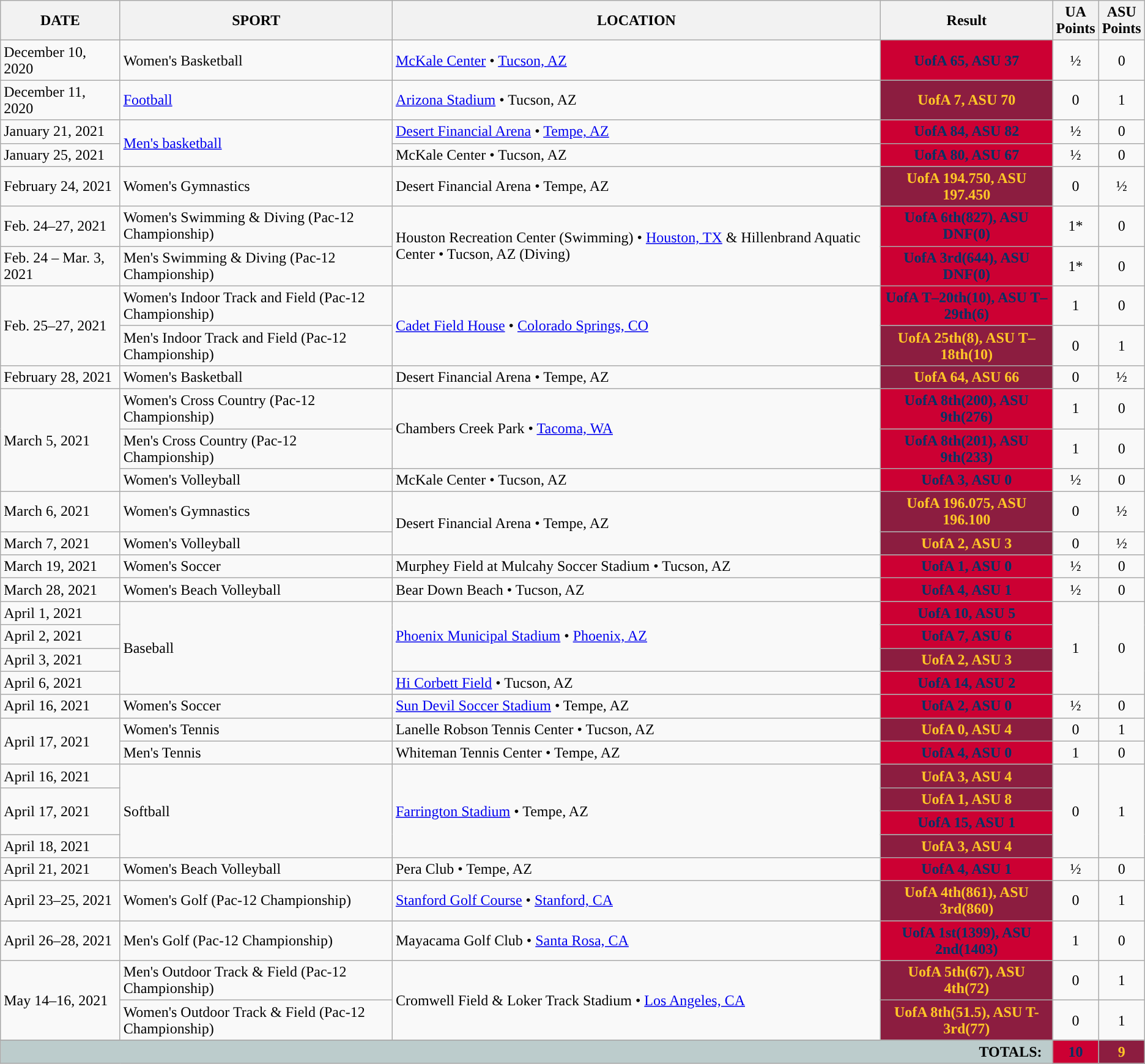<table class=wikitable>
<tr>
<th>DATE</th>
<th>SPORT</th>
<th>LOCATION</th>
<th>Result</th>
<th>UA<br>Points</th>
<th>ASU<br>Points</th>
</tr>
<tr>
<td>December 10, 2020</td>
<td>Women's Basketball</td>
<td><a href='#'>McKale Center</a> • <a href='#'>Tucson, AZ</a></td>
<th style="background:#CC0033; color:#003366;">UofA 65, ASU 37</th>
<td align="center">½</td>
<td align="center">0</td>
</tr>
<tr>
<td>December 11, 2020</td>
<td><a href='#'>Football</a></td>
<td><a href='#'>Arizona Stadium</a> • Tucson, AZ</td>
<th style="background:#8C1D40; color:#FFC627;">UofA 7, ASU 70</th>
<td align=center>0</td>
<td align=center>1</td>
</tr>
<tr>
<td>January 21, 2021</td>
<td rowspan=2><a href='#'>Men's basketball</a></td>
<td><a href='#'>Desert Financial Arena</a> • <a href='#'>Tempe, AZ</a></td>
<th style="background:#CC0033; color:#003366;">UofA 84, ASU 82</th>
<td align=center>½</td>
<td align=center>0</td>
</tr>
<tr>
<td>January 25, 2021</td>
<td>McKale Center • Tucson, AZ</td>
<th style="background:#CC0033; color:#003366;">UofA 80, ASU 67</th>
<td align="center">½</td>
<td align="center">0</td>
</tr>
<tr>
<td>February 24, 2021</td>
<td>Women's Gymnastics</td>
<td>Desert Financial Arena • Tempe, AZ</td>
<th style="background:#8C1D40; color:#FFC627;">UofA 194.750, ASU 197.450</th>
<td align=center>0</td>
<td align=center>½</td>
</tr>
<tr>
<td>Feb. 24–27, 2021</td>
<td>Women's Swimming & Diving (Pac-12 Championship)</td>
<td rowspan=2>Houston Recreation Center (Swimming) • <a href='#'>Houston, TX</a> & Hillenbrand Aquatic Center • Tucson, AZ (Diving)</td>
<th style="background:#CC0033; color:#003366;">UofA 6th(827), ASU DNF(0)</th>
<td align="center">1*</td>
<td align="center">0</td>
</tr>
<tr>
<td>Feb. 24 – Mar. 3, 2021</td>
<td>Men's Swimming & Diving (Pac-12 Championship)</td>
<th style="background:#CC0033; color:#003366;">UofA 3rd(644), ASU DNF(0)</th>
<td align="center">1*</td>
<td align="center">0</td>
</tr>
<tr>
<td rowspan=2>Feb. 25–27, 2021</td>
<td>Women's Indoor Track and Field (Pac-12 Championship)</td>
<td rowspan=2><a href='#'>Cadet Field House</a> • <a href='#'>Colorado Springs, CO</a></td>
<th style="background:#CC0033; color:#003366;">UofA T–20th(10), ASU T–29th(6)</th>
<td align=center>1</td>
<td align=center>0</td>
</tr>
<tr>
<td>Men's Indoor Track and Field (Pac-12 Championship)</td>
<th style="background:#8C1D40; color:#FFC627;">UofA 25th(8), ASU T–18th(10)</th>
<td align=center>0</td>
<td align=center>1</td>
</tr>
<tr>
<td>February 28, 2021</td>
<td>Women's Basketball</td>
<td>Desert Financial Arena • Tempe, AZ</td>
<th style="background:#8C1D40; color:#FFC627;">UofA 64, ASU 66</th>
<td align=center>0</td>
<td align=center>½</td>
</tr>
<tr>
<td rowspan=3>March 5, 2021</td>
<td>Women's Cross Country (Pac-12 Championship)</td>
<td rowspan=2>Chambers Creek Park • <a href='#'>Tacoma, WA</a></td>
<th style="background:#CC0033; color:#003366;">UofA 8th(200), ASU 9th(276)</th>
<td align=center>1</td>
<td align=center>0</td>
</tr>
<tr>
<td>Men's Cross Country (Pac-12 Championship)</td>
<th style="background:#CC0033; color:#003366;">UofA 8th(201), ASU 9th(233)</th>
<td align=center>1</td>
<td align=center>0</td>
</tr>
<tr>
<td>Women's Volleyball</td>
<td>McKale Center • Tucson, AZ</td>
<th style="background:#CC0033; color:#003366;">UofA 3, ASU 0</th>
<td align=center>½</td>
<td align=center>0</td>
</tr>
<tr>
<td>March 6, 2021</td>
<td>Women's Gymnastics</td>
<td rowspan=2>Desert Financial Arena • Tempe, AZ</td>
<th style="background:#8C1D40; color:#FFC627;">UofA 196.075, ASU 196.100</th>
<td align="center">0</td>
<td align="center">½</td>
</tr>
<tr>
<td>March 7, 2021</td>
<td>Women's Volleyball</td>
<th style="background:#8C1D40; color:#FFC627;">UofA 2, ASU 3</th>
<td align=center>0</td>
<td align=center>½</td>
</tr>
<tr>
<td>March 19, 2021</td>
<td>Women's Soccer</td>
<td>Murphey Field at Mulcahy Soccer Stadium • Tucson, AZ</td>
<th style="background:#CC0033; color:#003366;">UofA 1, ASU 0</th>
<td align=center>½</td>
<td align=center>0</td>
</tr>
<tr>
<td>March 28, 2021</td>
<td>Women's Beach Volleyball</td>
<td>Bear Down Beach • Tucson, AZ</td>
<th style="background:#CC0033; color:#003366;">UofA 4, ASU 1</th>
<td align=center>½</td>
<td align=center>0</td>
</tr>
<tr>
<td>April 1, 2021</td>
<td rowspan=4>Baseball</td>
<td rowspan=3><a href='#'>Phoenix Municipal Stadium</a> • <a href='#'>Phoenix, AZ</a></td>
<th style="background:#CC0033; color:#003366;">UofA 10, ASU 5</th>
<td rowspan=4 align=center>1</td>
<td rowspan=4 align=center>0</td>
</tr>
<tr>
<td>April 2, 2021</td>
<th style="background:#CC0033; color:#003366;">UofA 7, ASU 6</th>
</tr>
<tr>
<td>April 3, 2021</td>
<th style="background:#8C1D40; color:#FFC627;">UofA 2, ASU 3</th>
</tr>
<tr>
<td>April 6, 2021</td>
<td><a href='#'>Hi Corbett Field</a> • Tucson, AZ</td>
<th style="background:#CC0033; color:#003366;">UofA 14, ASU 2</th>
</tr>
<tr>
<td>April 16, 2021</td>
<td>Women's Soccer</td>
<td><a href='#'>Sun Devil Soccer Stadium</a> • Tempe, AZ</td>
<th style="background:#CC0033; color:#003366;">UofA 2, ASU 0</th>
<td align=center>½</td>
<td align=center>0</td>
</tr>
<tr>
<td rowspan=2>April 17, 2021</td>
<td>Women's Tennis</td>
<td>Lanelle Robson Tennis Center  • Tucson, AZ</td>
<th style="background:#8C1D40; color:#FFC627;">UofA 0, ASU 4</th>
<td align=center>0</td>
<td align=center>1</td>
</tr>
<tr>
<td>Men's Tennis</td>
<td>Whiteman Tennis Center • Tempe, AZ</td>
<th style="background:#CC0033; color:#003366;">UofA 4, ASU 0</th>
<td align="center">1</td>
<td align="center">0</td>
</tr>
<tr>
<td>April 16, 2021</td>
<td rowspan="4">Softball</td>
<td rowspan="4"><a href='#'>Farrington Stadium</a> • Tempe, AZ</td>
<th style="background:#8C1D40; color:#FFC627;">UofA 3, ASU 4</th>
<td rowspan="4" align="center">0</td>
<td rowspan="4" align="center">1</td>
</tr>
<tr>
<td rowspan=2>April 17, 2021</td>
<th style="background:#8C1D40; color:#FFC627;">UofA 1, ASU 8</th>
</tr>
<tr>
<th style="background:#CC0033; color:#003366;">UofA 15, ASU 1</th>
</tr>
<tr>
<td>April 18, 2021</td>
<th style="background:#8C1D40; color:#FFC627;">UofA 3, ASU 4</th>
</tr>
<tr>
<td>April 21, 2021</td>
<td>Women's Beach Volleyball</td>
<td>Pera Club • Tempe, AZ</td>
<th style="background:#CC0033; color:#003366;">UofA 4, ASU 1</th>
<td align=center>½</td>
<td align=center>0</td>
</tr>
<tr>
<td>April 23–25, 2021</td>
<td>Women's Golf (Pac-12 Championship)</td>
<td><a href='#'>Stanford Golf Course</a> • <a href='#'>Stanford, CA</a></td>
<th style="background:#8C1D40; color:#FFC627;">UofA 4th(861), ASU 3rd(860)</th>
<td align="center">0</td>
<td align="center">1</td>
</tr>
<tr>
<td>April 26–28, 2021</td>
<td>Men's Golf (Pac-12 Championship)</td>
<td>Mayacama Golf Club  • <a href='#'>Santa Rosa, CA</a></td>
<th style="background:#CC0033; color:#003366;">UofA 1st(1399), ASU 2nd(1403)</th>
<td align="center">1</td>
<td align="center">0</td>
</tr>
<tr>
<td rowspan=2>May 14–16, 2021</td>
<td>Men's Outdoor Track & Field (Pac-12 Championship)</td>
<td rowspan=2>Cromwell Field & Loker Track Stadium • <a href='#'>Los Angeles, CA</a></td>
<th style="background:#8C1D40; color:#FFC627;">UofA 5th(67), ASU 4th(72)</th>
<td align="center">0</td>
<td align="center">1</td>
</tr>
<tr>
<td>Women's Outdoor Track & Field (Pac-12 Championship)</td>
<th style="background:#8C1D40; color:#FFC627;">UofA 8th(51.5), ASU T-3rd(77)</th>
<td align="center">0</td>
<td align="center">1</td>
</tr>
<tr>
</tr>
<tr style="background:#bccccc;">
<td colspan="4" style="text-align:right;"><strong>TOTALS:</strong>  </td>
<th style="background:#CC0033; color:#003366;">10</th>
<th style="background:#8C1D40; color:#FFC627;">9</th>
</tr>
</table>
